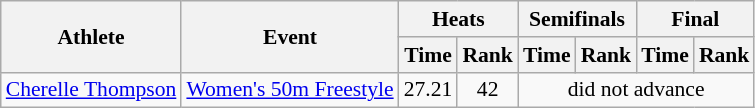<table class=wikitable style="font-size:90%">
<tr>
<th rowspan="2">Athlete</th>
<th rowspan="2">Event</th>
<th colspan="2">Heats</th>
<th colspan="2">Semifinals</th>
<th colspan="2">Final</th>
</tr>
<tr>
<th>Time</th>
<th>Rank</th>
<th>Time</th>
<th>Rank</th>
<th>Time</th>
<th>Rank</th>
</tr>
<tr>
<td rowspan="1"><a href='#'>Cherelle Thompson</a></td>
<td><a href='#'>Women's 50m Freestyle</a></td>
<td align=center>27.21</td>
<td align=center>42</td>
<td align=center colspan=4>did not advance</td>
</tr>
</table>
